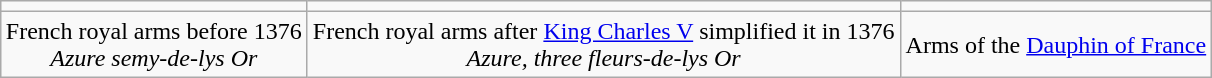<table class="wikitable" style="margin:1em auto; text-align:center;">
<tr>
<td></td>
<td></td>
<td></td>
</tr>
<tr>
<td>French royal arms before 1376 <br><em>Azure semy-de-lys Or</em></td>
<td>French royal arms after <a href='#'>King Charles V</a> simplified it in 1376 <br><em>Azure, three fleurs-de-lys Or</em></td>
<td>Arms of the <a href='#'>Dauphin of France</a></td>
</tr>
</table>
